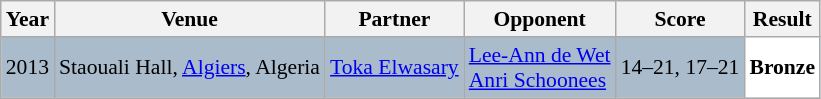<table class="sortable wikitable" style="font-size: 90%">
<tr>
<th>Year</th>
<th>Venue</th>
<th>Partner</th>
<th>Opponent</th>
<th>Score</th>
<th>Result</th>
</tr>
<tr style="background:#AABBCC">
<td align="center">2013</td>
<td align="left">Staouali Hall, <a href='#'>Algiers</a>, Algeria</td>
<td align="left"> <a href='#'>Toka Elwasary</a></td>
<td align="left"> <a href='#'>Lee-Ann de Wet</a><br> <a href='#'>Anri Schoonees</a></td>
<td align="left">14–21, 17–21</td>
<td style="text-align:left; background:white"> <strong>Bronze</strong></td>
</tr>
</table>
